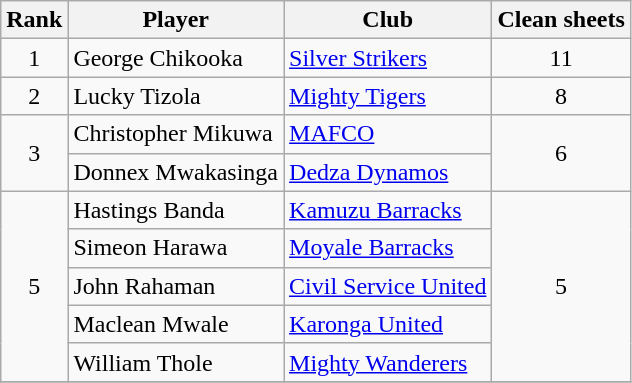<table class="wikitable" style="text-align:center">
<tr>
<th>Rank</th>
<th>Player</th>
<th>Club</th>
<th>Clean sheets</th>
</tr>
<tr>
<td>1</td>
<td align="left"> George Chikooka</td>
<td align="left"><a href='#'>Silver Strikers</a></td>
<td>11</td>
</tr>
<tr>
<td>2</td>
<td align="left">Lucky Tizola</td>
<td align="left"><a href='#'>Mighty Tigers</a></td>
<td>8</td>
</tr>
<tr>
<td rowspan="2">3</td>
<td align="left"> Christopher Mikuwa</td>
<td align="left"><a href='#'>MAFCO</a></td>
<td rowspan="2">6</td>
</tr>
<tr>
<td align="left"> Donnex Mwakasinga</td>
<td align="left"><a href='#'>Dedza Dynamos</a></td>
</tr>
<tr>
<td rowspan="5">5</td>
<td align="left">Hastings Banda</td>
<td align="left"><a href='#'>Kamuzu Barracks</a></td>
<td rowspan="5">5</td>
</tr>
<tr>
<td align="left"> Simeon Harawa</td>
<td align="left"><a href='#'>Moyale Barracks</a></td>
</tr>
<tr>
<td align="left"> John Rahaman</td>
<td align="left"><a href='#'>Civil Service United</a></td>
</tr>
<tr>
<td align="left">Maclean Mwale</td>
<td align="left"><a href='#'>Karonga United</a></td>
</tr>
<tr>
<td align="left"> William Thole</td>
<td align="left"><a href='#'>Mighty Wanderers</a></td>
</tr>
<tr>
</tr>
</table>
